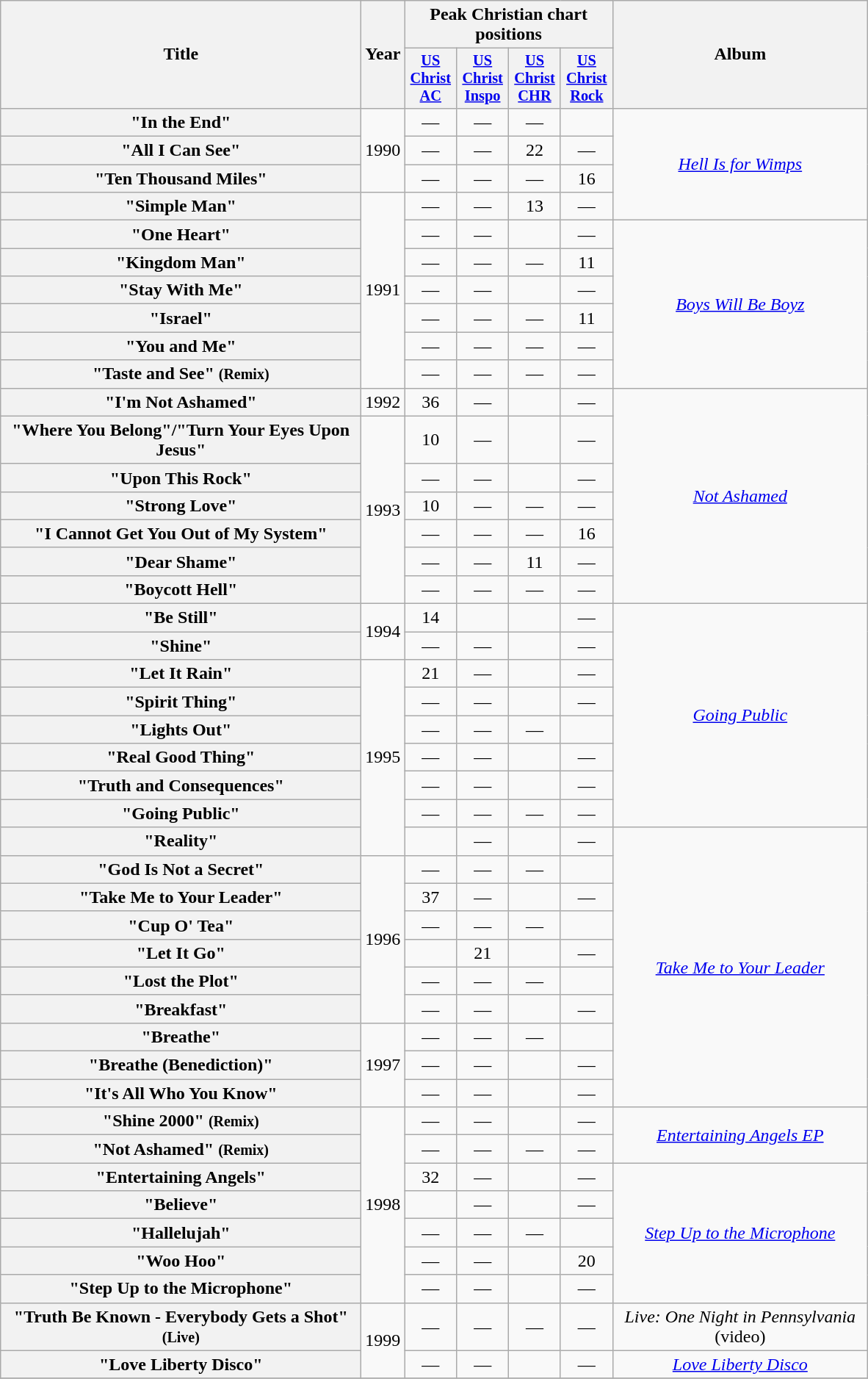<table class="wikitable plainrowheaders" style="text-align:center;" border="1">
<tr>
<th scope="col" style="width:20em;" rowspan="2">Title</th>
<th scope="col" style="width:2em;" rowspan="2">Year</th>
<th colspan="4">Peak Christian chart positions</th>
<th style="width:14em;" rowspan="2">Album</th>
</tr>
<tr>
<th style="width:3em; font-size:85%"><a href='#'>US<br>Christ<br>AC</a><br></th>
<th style="width:3em; font-size:85%"><a href='#'>US<br>Christ<br>Inspo</a><br></th>
<th style="width:3em; font-size:85%"><a href='#'>US<br>Christ<br>CHR</a><br></th>
<th style="width:3em; font-size:85%"><a href='#'>US<br>Christ<br>Rock</a><br></th>
</tr>
<tr>
<th scope="row">"In the End"</th>
<td rowspan="3">1990</td>
<td>—</td>
<td>—</td>
<td>—</td>
<td></td>
<td rowspan="4"><em><a href='#'>Hell Is for Wimps</a></em></td>
</tr>
<tr>
<th scope="row">"All I Can See"</th>
<td>—</td>
<td>—</td>
<td>22</td>
<td>—</td>
</tr>
<tr>
<th scope="row">"Ten Thousand Miles"</th>
<td>—</td>
<td>—</td>
<td>—</td>
<td>16</td>
</tr>
<tr>
<th scope="row">"Simple Man"</th>
<td rowspan="7">1991</td>
<td>—</td>
<td>—</td>
<td>13</td>
<td>—</td>
</tr>
<tr>
<th scope="row">"One Heart"</th>
<td>—</td>
<td>—</td>
<td></td>
<td>—</td>
<td rowspan="6"><em><a href='#'>Boys Will Be Boyz</a></em></td>
</tr>
<tr>
<th scope="row">"Kingdom Man"</th>
<td>—</td>
<td>—</td>
<td>—</td>
<td>11</td>
</tr>
<tr>
<th scope="row">"Stay With Me"</th>
<td>—</td>
<td>—</td>
<td></td>
<td>—</td>
</tr>
<tr>
<th scope="row">"Israel"</th>
<td>—</td>
<td>—</td>
<td>—</td>
<td>11</td>
</tr>
<tr>
<th scope="row">"You and Me"</th>
<td>—</td>
<td>—</td>
<td>—</td>
<td>—</td>
</tr>
<tr>
<th scope="row">"Taste and See" <small>(Remix)</small></th>
<td>—</td>
<td>—</td>
<td>—</td>
<td>—</td>
</tr>
<tr>
<th scope="row">"I'm Not Ashamed"</th>
<td>1992</td>
<td>36</td>
<td>—</td>
<td></td>
<td>—</td>
<td rowspan="7"><em><a href='#'>Not Ashamed</a></em></td>
</tr>
<tr>
<th scope="row">"Where You Belong"/"Turn Your Eyes Upon Jesus"</th>
<td rowspan="6">1993</td>
<td>10</td>
<td>—</td>
<td></td>
<td>—</td>
</tr>
<tr>
<th scope="row">"Upon This Rock"</th>
<td>—</td>
<td>—</td>
<td></td>
<td>—</td>
</tr>
<tr>
<th scope="row">"Strong Love"</th>
<td>10</td>
<td>—</td>
<td>—</td>
<td>—</td>
</tr>
<tr>
<th scope="row">"I Cannot Get You Out of My System"</th>
<td>—</td>
<td>—</td>
<td>—</td>
<td>16</td>
</tr>
<tr>
<th scope="row">"Dear Shame"</th>
<td>—</td>
<td>—</td>
<td>11</td>
<td>—</td>
</tr>
<tr>
<th scope="row">"Boycott Hell"</th>
<td>—</td>
<td>—</td>
<td>—</td>
<td>—</td>
</tr>
<tr>
<th scope="row">"Be Still"</th>
<td rowspan="2">1994</td>
<td>14</td>
<td></td>
<td></td>
<td>—</td>
<td rowspan="8"><em><a href='#'>Going Public</a></em></td>
</tr>
<tr>
<th scope="row">"Shine"</th>
<td>—</td>
<td>—</td>
<td></td>
<td>—</td>
</tr>
<tr>
<th scope="row">"Let It Rain"</th>
<td rowspan="7">1995</td>
<td>21</td>
<td>—</td>
<td></td>
<td>—</td>
</tr>
<tr>
<th scope="row">"Spirit Thing"</th>
<td>—</td>
<td>—</td>
<td></td>
<td>—</td>
</tr>
<tr>
<th scope="row">"Lights Out"</th>
<td>—</td>
<td>—</td>
<td>—</td>
<td></td>
</tr>
<tr>
<th scope="row">"Real Good Thing"</th>
<td>—</td>
<td>—</td>
<td></td>
<td>—</td>
</tr>
<tr>
<th scope="row">"Truth and Consequences"</th>
<td>—</td>
<td>—</td>
<td></td>
<td>—</td>
</tr>
<tr>
<th scope="row">"Going Public"</th>
<td>—</td>
<td>—</td>
<td>—</td>
<td>—</td>
</tr>
<tr>
<th scope="row">"Reality"</th>
<td></td>
<td>—</td>
<td></td>
<td>—</td>
<td rowspan="10"><em><a href='#'>Take Me to Your Leader</a></em></td>
</tr>
<tr>
<th scope="row">"God Is Not a Secret"</th>
<td rowspan="6">1996</td>
<td>—</td>
<td>—</td>
<td>—</td>
<td></td>
</tr>
<tr>
<th scope="row">"Take Me to Your Leader"</th>
<td>37</td>
<td>—</td>
<td></td>
<td>—</td>
</tr>
<tr>
<th scope="row">"Cup O' Tea"</th>
<td>—</td>
<td>—</td>
<td>—</td>
<td></td>
</tr>
<tr>
<th scope="row">"Let It Go"</th>
<td></td>
<td>21</td>
<td></td>
<td>—</td>
</tr>
<tr>
<th scope="row">"Lost the Plot"</th>
<td>—</td>
<td>—</td>
<td>—</td>
<td></td>
</tr>
<tr>
<th scope="row">"Breakfast"</th>
<td>—</td>
<td>—</td>
<td></td>
<td>—</td>
</tr>
<tr>
<th scope="row">"Breathe"</th>
<td rowspan="3">1997</td>
<td>—</td>
<td>—</td>
<td>—</td>
<td></td>
</tr>
<tr>
<th scope="row">"Breathe (Benediction)"</th>
<td>—</td>
<td>—</td>
<td></td>
<td>—</td>
</tr>
<tr>
<th scope="row">"It's All Who You Know"</th>
<td>—</td>
<td>—</td>
<td></td>
<td>—</td>
</tr>
<tr>
<th scope="row">"Shine 2000" <small>(Remix)</small></th>
<td rowspan="7">1998</td>
<td>—</td>
<td>—</td>
<td></td>
<td>—</td>
<td rowspan="2"><em><a href='#'>Entertaining Angels EP</a></em></td>
</tr>
<tr>
<th scope="row">"Not Ashamed" <small>(Remix)</small></th>
<td>—</td>
<td>—</td>
<td>—</td>
<td>—</td>
</tr>
<tr>
<th scope="row">"Entertaining Angels"</th>
<td>32</td>
<td>—</td>
<td></td>
<td>—</td>
<td rowspan="5"><em><a href='#'>Step Up to the Microphone</a></em></td>
</tr>
<tr>
<th scope="row">"Believe"</th>
<td></td>
<td>—</td>
<td></td>
<td>—</td>
</tr>
<tr>
<th scope="row">"Hallelujah"</th>
<td>—</td>
<td>—</td>
<td>—</td>
<td></td>
</tr>
<tr>
<th scope="row">"Woo Hoo"</th>
<td>—</td>
<td>—</td>
<td></td>
<td>20</td>
</tr>
<tr>
<th scope="row">"Step Up to the Microphone"</th>
<td>—</td>
<td>—</td>
<td></td>
<td>—</td>
</tr>
<tr>
<th scope="row">"Truth Be Known - Everybody Gets a Shot" <small>(Live)</small></th>
<td rowspan="2">1999</td>
<td>—</td>
<td>—</td>
<td>—</td>
<td>—</td>
<td><em>Live: One Night in Pennsylvania</em><br>(video)</td>
</tr>
<tr>
<th scope="row">"Love Liberty Disco"</th>
<td>—</td>
<td>—</td>
<td></td>
<td>—</td>
<td rowspan="1"><em><a href='#'>Love Liberty Disco</a></em></td>
</tr>
<tr>
</tr>
</table>
